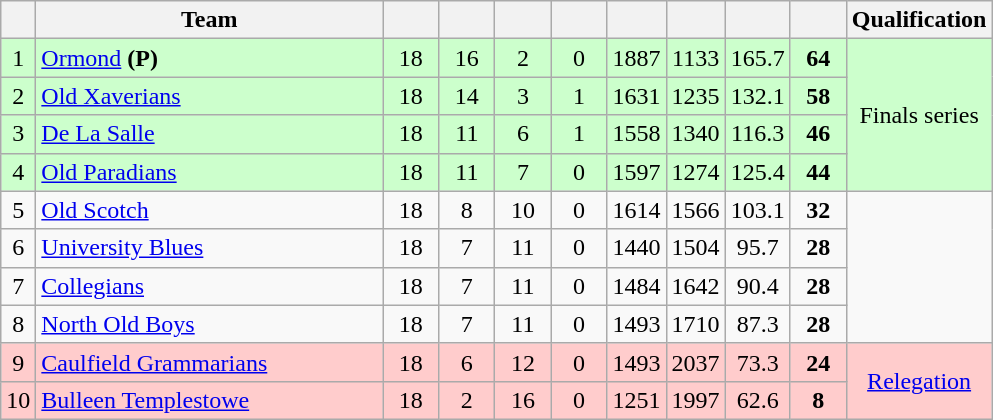<table class="wikitable" style="text-align:center; margin-bottom:0">
<tr>
<th style="width:10px"></th>
<th style="width:35%;">Team</th>
<th style="width:30px;"></th>
<th style="width:30px;"></th>
<th style="width:30px;"></th>
<th style="width:30px;"></th>
<th style="width:30px;"></th>
<th style="width:30px;"></th>
<th style="width:30px;"></th>
<th style="width:30px;"></th>
<th>Qualification</th>
</tr>
<tr style="background:#ccffcc;">
<td>1</td>
<td style="text-align:left;"><a href='#'>Ormond</a> <strong>(P)</strong></td>
<td>18</td>
<td>16</td>
<td>2</td>
<td>0</td>
<td>1887</td>
<td>1133</td>
<td>165.7</td>
<td><strong>64</strong></td>
<td rowspan=4>Finals series</td>
</tr>
<tr style="background:#ccffcc;">
<td>2</td>
<td style="text-align:left;"><a href='#'>Old Xaverians</a></td>
<td>18</td>
<td>14</td>
<td>3</td>
<td>1</td>
<td>1631</td>
<td>1235</td>
<td>132.1</td>
<td><strong>58</strong></td>
</tr>
<tr style="background:#ccffcc;">
<td>3</td>
<td style="text-align:left;"><a href='#'>De La Salle</a></td>
<td>18</td>
<td>11</td>
<td>6</td>
<td>1</td>
<td>1558</td>
<td>1340</td>
<td>116.3</td>
<td><strong>46</strong></td>
</tr>
<tr style="background:#ccffcc;">
<td>4</td>
<td style="text-align:left;"><a href='#'>Old Paradians</a></td>
<td>18</td>
<td>11</td>
<td>7</td>
<td>0</td>
<td>1597</td>
<td>1274</td>
<td>125.4</td>
<td><strong>44</strong></td>
</tr>
<tr>
<td>5</td>
<td style="text-align:left;"><a href='#'>Old Scotch</a></td>
<td>18</td>
<td>8</td>
<td>10</td>
<td>0</td>
<td>1614</td>
<td>1566</td>
<td>103.1</td>
<td><strong>32</strong></td>
</tr>
<tr>
<td>6</td>
<td style="text-align:left;"><a href='#'>University Blues</a></td>
<td>18</td>
<td>7</td>
<td>11</td>
<td>0</td>
<td>1440</td>
<td>1504</td>
<td>95.7</td>
<td><strong>28</strong></td>
</tr>
<tr>
<td>7</td>
<td style="text-align:left;"><a href='#'>Collegians</a></td>
<td>18</td>
<td>7</td>
<td>11</td>
<td>0</td>
<td>1484</td>
<td>1642</td>
<td>90.4</td>
<td><strong>28</strong></td>
</tr>
<tr>
<td>8</td>
<td style="text-align:left;"><a href='#'>North Old Boys</a></td>
<td>18</td>
<td>7</td>
<td>11</td>
<td>0</td>
<td>1493</td>
<td>1710</td>
<td>87.3</td>
<td><strong>28</strong></td>
</tr>
<tr style="background:#FFCCCC;">
<td>9</td>
<td style="text-align:left;"><a href='#'>Caulfield Grammarians</a></td>
<td>18</td>
<td>6</td>
<td>12</td>
<td>0</td>
<td>1493</td>
<td>2037</td>
<td>73.3</td>
<td><strong>24</strong></td>
<td rowspan=2><a href='#'>Relegation</a></td>
</tr>
<tr style="background:#FFCCCC;">
<td>10</td>
<td style="text-align:left;"><a href='#'>Bulleen Templestowe</a></td>
<td>18</td>
<td>2</td>
<td>16</td>
<td>0</td>
<td>1251</td>
<td>1997</td>
<td>62.6</td>
<td><strong>8</strong></td>
</tr>
</table>
